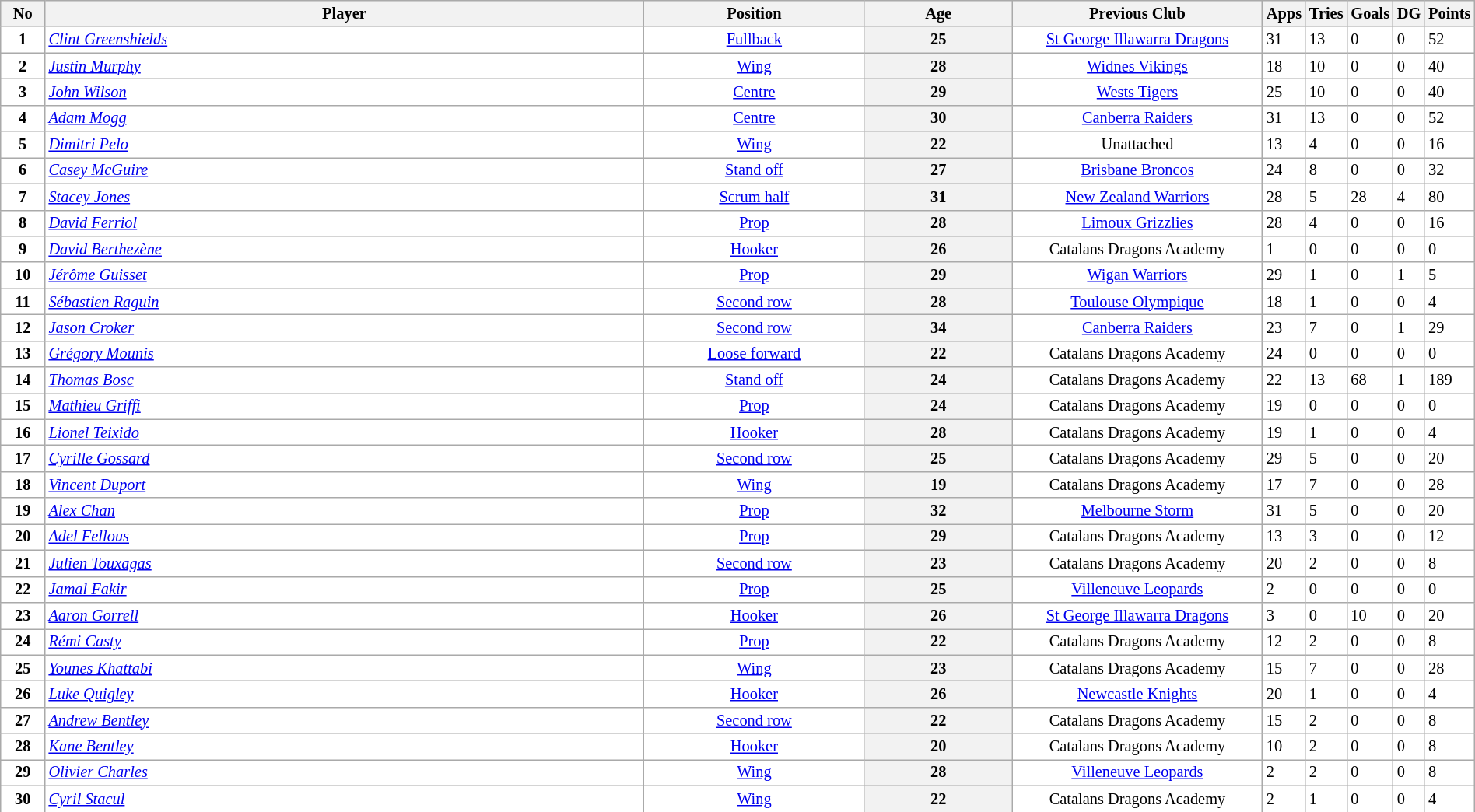<table class="wikitable sortable"  style="width:100%; font-size:85%;">
<tr style="background:#efefef;">
<th width=3%>No</th>
<th !width=47%>Player</th>
<th width=15%>Position</th>
<th width=1%>Age</th>
<th width=17%>Previous Club</th>
<th style="width:20px;">Apps</th>
<th style="width:20px;">Tries</th>
<th style="width:20px;">Goals</th>
<th style="width:20px;">DG</th>
<th style="width:20px;">Points</th>
</tr>
<tr style="background:#fff;">
<td align=center><strong>1</strong></td>
<td><em><a href='#'>Clint Greenshields</a></em></td>
<td align=center><a href='#'>Fullback</a></td>
<th width=10%>25</th>
<td align=center><a href='#'>St George Illawarra Dragons</a></td>
<td align=centre>31</td>
<td align=centre>13</td>
<td align=centre>0</td>
<td align=centre>0</td>
<td align=centre>52</td>
</tr>
<tr style="background:#fff;">
<td align=center><strong>2</strong></td>
<td><em><a href='#'>Justin Murphy</a></em></td>
<td align=center><a href='#'>Wing</a></td>
<th width=10%>28</th>
<td align=center><a href='#'>Widnes Vikings</a></td>
<td align=centre>18</td>
<td align=centre>10</td>
<td align=centre>0</td>
<td align=centre>0</td>
<td align=centre>40</td>
</tr>
<tr style="background:#fff;">
<td align=center><strong>3</strong></td>
<td><em><a href='#'>John Wilson</a></em></td>
<td align=center><a href='#'>Centre</a></td>
<th width=10%>29</th>
<td align=center><a href='#'>Wests Tigers</a></td>
<td align=centre>25</td>
<td align=centre>10</td>
<td align=centre>0</td>
<td align=centre>0</td>
<td align=centre>40</td>
</tr>
<tr style="background:#fff;">
<td align=center><strong>4</strong></td>
<td><em><a href='#'>Adam Mogg</a></em></td>
<td align=center><a href='#'>Centre</a></td>
<th width=10%>30</th>
<td align=center><a href='#'>Canberra Raiders</a></td>
<td align=centre>31</td>
<td align=centre>13</td>
<td align=centre>0</td>
<td align=centre>0</td>
<td align=centre>52</td>
</tr>
<tr style="background:#fff;">
<td align=center><strong>5</strong></td>
<td><em><a href='#'>Dimitri Pelo</a></em></td>
<td align=center><a href='#'>Wing</a></td>
<th width=10%>22</th>
<td align=center>Unattached</td>
<td align=centre>13</td>
<td align=centre>4</td>
<td align=centre>0</td>
<td align=centre>0</td>
<td align=centre>16</td>
</tr>
<tr style="background:#fff;">
<td align=center><strong>6</strong></td>
<td><em><a href='#'>Casey McGuire</a></em></td>
<td align=center><a href='#'>Stand off</a></td>
<th width=10%>27</th>
<td align=center><a href='#'>Brisbane Broncos</a></td>
<td align=centre>24</td>
<td align=centre>8</td>
<td align=centre>0</td>
<td align=centre>0</td>
<td align=centre>32</td>
</tr>
<tr style="background:#fff;">
<td align=center><strong>7</strong></td>
<td><em><a href='#'>Stacey Jones</a></em></td>
<td align=center><a href='#'>Scrum half</a></td>
<th width=10%>31</th>
<td align=center><a href='#'>New Zealand Warriors</a></td>
<td align=centre>28</td>
<td align=centre>5</td>
<td align=centre>28</td>
<td align=centre>4</td>
<td align=centre>80</td>
</tr>
<tr style="background:#fff;">
<td align=center><strong>8</strong></td>
<td><em><a href='#'>David Ferriol</a></em></td>
<td align=center><a href='#'>Prop</a></td>
<th width=10%>28</th>
<td align=center><a href='#'>Limoux Grizzlies</a></td>
<td align=centre>28</td>
<td align=centre>4</td>
<td align=centre>0</td>
<td align=centre>0</td>
<td align=centre>16</td>
</tr>
<tr style="background:#fff;">
<td align=center><strong>9</strong></td>
<td><em><a href='#'>David Berthezène</a></em></td>
<td align=center><a href='#'>Hooker</a></td>
<th width=10%>26</th>
<td align=center>Catalans Dragons Academy</td>
<td align=centre>1</td>
<td align=centre>0</td>
<td align=centre>0</td>
<td align=centre>0</td>
<td align=centre>0</td>
</tr>
<tr style="background:#fff;">
<td align=center><strong>10</strong></td>
<td><em><a href='#'>Jérôme Guisset</a></em></td>
<td align=center><a href='#'>Prop</a></td>
<th width=10%>29</th>
<td align=center><a href='#'>Wigan Warriors</a></td>
<td align=centre>29</td>
<td align=centre>1</td>
<td align=centre>0</td>
<td align=centre>1</td>
<td align=centre>5</td>
</tr>
<tr style="background:#fff;">
<td align=center><strong>11</strong></td>
<td><em><a href='#'>Sébastien Raguin</a></em></td>
<td align=center><a href='#'>Second row</a></td>
<th width=10%>28</th>
<td align=center><a href='#'>Toulouse Olympique</a></td>
<td align=centre>18</td>
<td align=centre>1</td>
<td align=centre>0</td>
<td align=centre>0</td>
<td align=centre>4</td>
</tr>
<tr style="background:#fff;">
<td align=center><strong>12</strong></td>
<td><em><a href='#'>Jason Croker</a></em></td>
<td align=center><a href='#'>Second row</a></td>
<th width=10%>34</th>
<td align=center><a href='#'>Canberra Raiders</a></td>
<td align=centre>23</td>
<td align=centre>7</td>
<td align=centre>0</td>
<td align=centre>1</td>
<td align=centre>29</td>
</tr>
<tr style="background:#fff;">
<td align=center><strong>13</strong></td>
<td><em><a href='#'>Grégory Mounis</a></em></td>
<td align=center><a href='#'>Loose forward</a></td>
<th width=10%>22</th>
<td align=center>Catalans Dragons Academy</td>
<td align=centre>24</td>
<td align=centre>0</td>
<td align=centre>0</td>
<td align=centre>0</td>
<td align=centre>0</td>
</tr>
<tr style="background:#fff;">
<td align=center><strong>14</strong></td>
<td><em><a href='#'>Thomas Bosc</a></em></td>
<td align=center><a href='#'>Stand off</a></td>
<th width=10%>24</th>
<td align=center>Catalans Dragons Academy</td>
<td align=centre>22</td>
<td align=centre>13</td>
<td align=centre>68</td>
<td align=centre>1</td>
<td align=centre>189</td>
</tr>
<tr style="background:#fff;">
<td align=center><strong>15</strong></td>
<td><em><a href='#'>Mathieu Griffi</a></em></td>
<td align=center><a href='#'>Prop</a></td>
<th width=10%>24</th>
<td align=center>Catalans Dragons Academy</td>
<td align=centre>19</td>
<td align=centre>0</td>
<td align=centre>0</td>
<td align=centre>0</td>
<td align=centre>0</td>
</tr>
<tr style="background:#fff;">
<td align=center><strong>16</strong></td>
<td><em><a href='#'>Lionel Teixido</a></em></td>
<td align=center><a href='#'>Hooker</a></td>
<th width=10%>28</th>
<td align=center>Catalans Dragons Academy</td>
<td align=centre>19</td>
<td align=centre>1</td>
<td align=centre>0</td>
<td align=centre>0</td>
<td align=centre>4</td>
</tr>
<tr style="background:#fff;">
<td align=center><strong>17</strong></td>
<td><em><a href='#'>Cyrille Gossard</a></em></td>
<td align=center><a href='#'>Second row</a></td>
<th width=10%>25</th>
<td align=center>Catalans Dragons Academy</td>
<td align=centre>29</td>
<td align=centre>5</td>
<td align=centre>0</td>
<td align=centre>0</td>
<td align=centre>20</td>
</tr>
<tr style="background:#fff;">
<td align=center><strong>18</strong></td>
<td><em><a href='#'>Vincent Duport</a></em></td>
<td align=center><a href='#'>Wing</a></td>
<th width=10%>19</th>
<td align=center>Catalans Dragons Academy</td>
<td align=centre>17</td>
<td align=centre>7</td>
<td align=centre>0</td>
<td align=centre>0</td>
<td align=centre>28</td>
</tr>
<tr style="background:#fff;">
<td align=center><strong>19</strong></td>
<td><em><a href='#'>Alex Chan</a></em></td>
<td align=center><a href='#'>Prop</a></td>
<th width=10%>32</th>
<td align=center><a href='#'>Melbourne Storm</a></td>
<td align=centre>31</td>
<td align=centre>5</td>
<td align=centre>0</td>
<td align=centre>0</td>
<td align=centre>20</td>
</tr>
<tr style="background:#fff;">
<td align=center><strong>20</strong></td>
<td><em><a href='#'>Adel Fellous</a></em></td>
<td align=center><a href='#'>Prop</a></td>
<th width=10%>29</th>
<td align=center>Catalans Dragons Academy</td>
<td align=centre>13</td>
<td align=centre>3</td>
<td align=centre>0</td>
<td align=centre>0</td>
<td align=centre>12</td>
</tr>
<tr style="background:#fff;">
<td align=center><strong>21</strong></td>
<td><em><a href='#'>Julien Touxagas</a></em></td>
<td align=center><a href='#'>Second row</a></td>
<th width=10%>23</th>
<td align=center>Catalans Dragons Academy</td>
<td align=centre>20</td>
<td align=centre>2</td>
<td align=centre>0</td>
<td align=centre>0</td>
<td align=centre>8</td>
</tr>
<tr style="background:#fff;">
<td align=center><strong>22</strong></td>
<td><em><a href='#'>Jamal Fakir</a></em></td>
<td align=center><a href='#'>Prop</a></td>
<th width=10%>25</th>
<td align=center><a href='#'>Villeneuve Leopards</a></td>
<td align=centre>2</td>
<td align=centre>0</td>
<td align=centre>0</td>
<td align=centre>0</td>
<td align=centre>0</td>
</tr>
<tr style="background:#fff;">
<td align=center><strong>23</strong></td>
<td><em><a href='#'>Aaron Gorrell</a></em></td>
<td align=center><a href='#'>Hooker</a></td>
<th width=10%>26</th>
<td align=center><a href='#'>St George Illawarra Dragons</a></td>
<td align=centre>3</td>
<td align=centre>0</td>
<td align=centre>10</td>
<td align=centre>0</td>
<td align=centre>20</td>
</tr>
<tr style="background:#fff;">
<td align=center><strong>24</strong></td>
<td><em><a href='#'>Rémi Casty</a></em></td>
<td align=center><a href='#'>Prop</a></td>
<th width=10%>22</th>
<td align=center>Catalans Dragons Academy</td>
<td align=centre>12</td>
<td align=centre>2</td>
<td align=centre>0</td>
<td align=centre>0</td>
<td align=centre>8</td>
</tr>
<tr style="background:#fff;">
<td align=center><strong>25</strong></td>
<td><em><a href='#'>Younes Khattabi</a></em></td>
<td align=center><a href='#'>Wing</a></td>
<th width=10%>23</th>
<td align=center>Catalans Dragons Academy</td>
<td align=centre>15</td>
<td align=centre>7</td>
<td align=centre>0</td>
<td align=centre>0</td>
<td align=centre>28</td>
</tr>
<tr style="background:#fff;">
<td align=center><strong>26</strong></td>
<td><em><a href='#'>Luke Quigley</a></em></td>
<td align=center><a href='#'>Hooker</a></td>
<th width=10%>26</th>
<td align=center><a href='#'>Newcastle Knights</a></td>
<td align=centre>20</td>
<td align=centre>1</td>
<td align=centre>0</td>
<td align=centre>0</td>
<td align=centre>4</td>
</tr>
<tr style="background:#fff;">
<td align=center><strong>27</strong></td>
<td><em><a href='#'>Andrew Bentley</a></em></td>
<td align=center><a href='#'>Second row</a></td>
<th width=10%>22</th>
<td align=center>Catalans Dragons Academy</td>
<td align=centre>15</td>
<td align=centre>2</td>
<td align=centre>0</td>
<td align=centre>0</td>
<td align=centre>8</td>
</tr>
<tr style="background:#fff;">
<td align=center><strong>28</strong></td>
<td><em><a href='#'>Kane Bentley</a></em></td>
<td align=center><a href='#'>Hooker</a></td>
<th width=10%>20</th>
<td align=center>Catalans Dragons Academy</td>
<td align=centre>10</td>
<td align=centre>2</td>
<td align=centre>0</td>
<td align=centre>0</td>
<td align=centre>8</td>
</tr>
<tr style="background:#fff;">
<td align=center><strong>29</strong></td>
<td><em><a href='#'>Olivier Charles</a></em></td>
<td align=center><a href='#'>Wing</a></td>
<th width=10%>28</th>
<td align=center><a href='#'>Villeneuve Leopards</a></td>
<td align=centre>2</td>
<td align=centre>2</td>
<td align=centre>0</td>
<td align=centre>0</td>
<td align=centre>8</td>
</tr>
<tr style="background:#fff;">
<td align=center><strong>30</strong></td>
<td><em><a href='#'>Cyril Stacul</a></em></td>
<td align=center><a href='#'>Wing</a></td>
<th width=10%>22</th>
<td align=center>Catalans Dragons Academy</td>
<td align=centre>2</td>
<td align=centre>1</td>
<td align=centre>0</td>
<td align=centre>0</td>
<td align=centre>4</td>
</tr>
</table>
